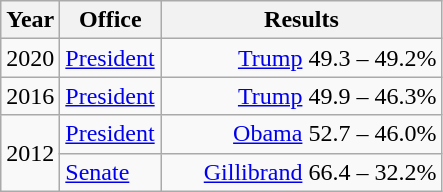<table class=wikitable>
<tr>
<th width="30">Year</th>
<th width="60">Office</th>
<th width="180">Results</th>
</tr>
<tr>
<td>2020</td>
<td><a href='#'>President</a></td>
<td align="right" ><a href='#'>Trump</a> 49.3 – 49.2%</td>
</tr>
<tr>
<td>2016</td>
<td><a href='#'>President</a></td>
<td align="right" ><a href='#'>Trump</a> 49.9 – 46.3%</td>
</tr>
<tr>
<td rowspan="2">2012</td>
<td><a href='#'>President</a></td>
<td align="right" ><a href='#'>Obama</a> 52.7 – 46.0%</td>
</tr>
<tr>
<td><a href='#'>Senate</a></td>
<td align="right" ><a href='#'>Gillibrand</a> 66.4 – 32.2%</td>
</tr>
</table>
